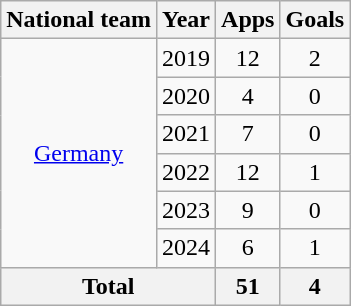<table class="wikitable" style="text-align:center">
<tr>
<th>National team</th>
<th>Year</th>
<th>Apps</th>
<th>Goals</th>
</tr>
<tr>
<td rowspan="6"><a href='#'>Germany</a></td>
<td>2019</td>
<td>12</td>
<td>2</td>
</tr>
<tr>
<td>2020</td>
<td>4</td>
<td>0</td>
</tr>
<tr>
<td>2021</td>
<td>7</td>
<td>0</td>
</tr>
<tr>
<td>2022</td>
<td>12</td>
<td>1</td>
</tr>
<tr>
<td>2023</td>
<td>9</td>
<td>0</td>
</tr>
<tr>
<td>2024</td>
<td>6</td>
<td>1</td>
</tr>
<tr>
<th colspan="2">Total</th>
<th>51</th>
<th>4</th>
</tr>
</table>
